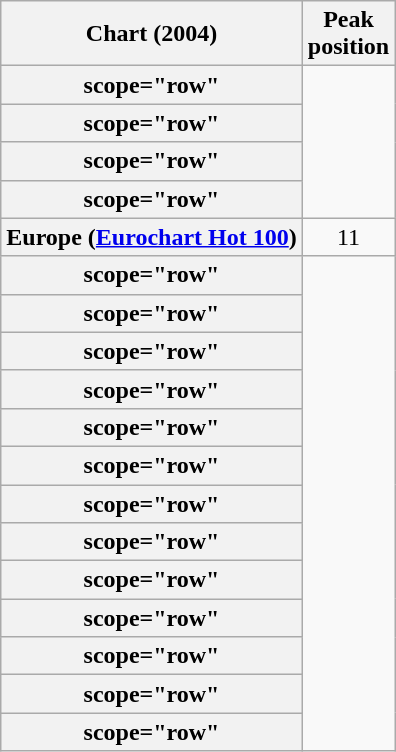<table class="wikitable sortable plainrowheaders" style="text-align:center">
<tr>
<th scope="col">Chart (2004)</th>
<th scope="col">Peak<br>position</th>
</tr>
<tr>
<th>scope="row"</th>
</tr>
<tr>
<th>scope="row"</th>
</tr>
<tr>
<th>scope="row"</th>
</tr>
<tr>
<th>scope="row"</th>
</tr>
<tr>
<th scope="row">Europe (<a href='#'>Eurochart Hot 100</a>)</th>
<td>11</td>
</tr>
<tr>
<th>scope="row"</th>
</tr>
<tr>
<th>scope="row"</th>
</tr>
<tr>
<th>scope="row"</th>
</tr>
<tr>
<th>scope="row"</th>
</tr>
<tr>
<th>scope="row"</th>
</tr>
<tr>
<th>scope="row"</th>
</tr>
<tr>
<th>scope="row"</th>
</tr>
<tr>
<th>scope="row"</th>
</tr>
<tr>
<th>scope="row"</th>
</tr>
<tr>
<th>scope="row"</th>
</tr>
<tr>
<th>scope="row"</th>
</tr>
<tr>
<th>scope="row"</th>
</tr>
<tr>
<th>scope="row"</th>
</tr>
</table>
